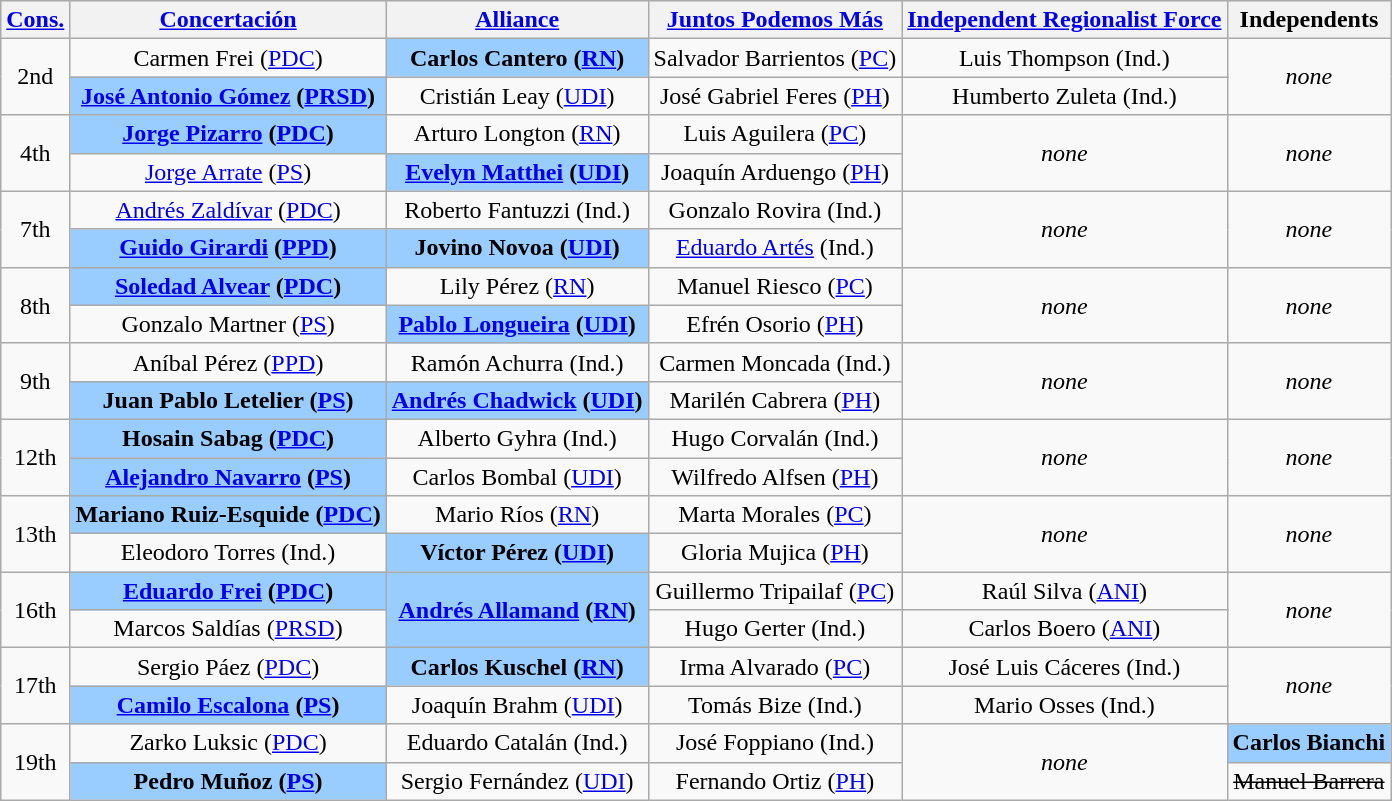<table class="wikitable" style="text-align: center">
<tr bgcolor="#ececec">
<th><a href='#'>Cons.</a></th>
<th><a href='#'>Concertación</a></th>
<th><a href='#'>Alliance</a></th>
<th><a href='#'>Juntos Podemos Más</a></th>
<th><a href='#'>Independent Regionalist Force</a></th>
<th>Independents</th>
</tr>
<tr>
<td rowspan=2>2nd</td>
<td> Carmen Frei (<a href='#'>PDC</a>)</td>
<th style="background: #9cf"> Carlos Cantero (<a href='#'>RN</a>)</th>
<td>Salvador Barrientos (<a href='#'>PC</a>)</td>
<td>Luis Thompson (Ind.)</td>
<td rowspan=2><em>none</em></td>
</tr>
<tr>
<th style="background: #9cf"><a href='#'>José Antonio Gómez</a> (<a href='#'>PRSD</a>)</th>
<td>Cristián Leay (<a href='#'>UDI</a>)</td>
<td>José Gabriel Feres (<a href='#'>PH</a>)</td>
<td>Humberto Zuleta (Ind.)</td>
</tr>
<tr>
<td rowspan=2>4th</td>
<th style="background: #9cf"> <a href='#'>Jorge Pizarro</a> (<a href='#'>PDC</a>)</th>
<td>Arturo Longton (<a href='#'>RN</a>)</td>
<td>Luis Aguilera (<a href='#'>PC</a>)</td>
<td rowspan=2><em>none</em></td>
<td rowspan=2><em>none</em></td>
</tr>
<tr>
<td><a href='#'>Jorge Arrate</a> (<a href='#'>PS</a>)</td>
<th style="background: #9cf"> <a href='#'>Evelyn Matthei</a> (<a href='#'>UDI</a>)</th>
<td>Joaquín Arduengo (<a href='#'>PH</a>)</td>
</tr>
<tr>
<td rowspan=2>7th</td>
<td> <a href='#'>Andrés Zaldívar</a> (<a href='#'>PDC</a>)</td>
<td>Roberto Fantuzzi (Ind.)</td>
<td>Gonzalo Rovira (Ind.)</td>
<td rowspan=2><em>none</em></td>
<td rowspan=2><em>none</em></td>
</tr>
<tr>
<th style="background: #9cf"><a href='#'>Guido Girardi</a> (<a href='#'>PPD</a>)</th>
<th style="background: #9cf"> Jovino Novoa (<a href='#'>UDI</a>)</th>
<td><a href='#'>Eduardo Artés</a> (Ind.)</td>
</tr>
<tr>
<td rowspan=2>8th</td>
<th style="background: #9cf"><a href='#'>Soledad Alvear</a> (<a href='#'>PDC</a>)</th>
<td>Lily Pérez (<a href='#'>RN</a>)</td>
<td>Manuel Riesco (<a href='#'>PC</a>)</td>
<td rowspan=2><em>none</em></td>
<td rowspan=2><em>none</em></td>
</tr>
<tr>
<td>Gonzalo Martner (<a href='#'>PS</a>)</td>
<th style="background: #9cf"><a href='#'>Pablo Longueira</a> (<a href='#'>UDI</a>)</th>
<td>Efrén Osorio (<a href='#'>PH</a>)</td>
</tr>
<tr>
<td rowspan=2>9th</td>
<td>Aníbal Pérez (<a href='#'>PPD</a>)</td>
<td>Ramón Achurra (Ind.)</td>
<td>Carmen Moncada (Ind.)</td>
<td rowspan=2><em>none</em></td>
<td rowspan=2><em>none</em></td>
</tr>
<tr>
<th style="background: #9cf">Juan Pablo Letelier (<a href='#'>PS</a>)</th>
<th style="background: #9cf"> <a href='#'>Andrés Chadwick</a> (<a href='#'>UDI</a>)</th>
<td>Marilén Cabrera (<a href='#'>PH</a>)</td>
</tr>
<tr>
<td rowspan=2>12th</td>
<th style="background: #9cf"> Hosain Sabag (<a href='#'>PDC</a>)</th>
<td>Alberto Gyhra (Ind.)</td>
<td>Hugo Corvalán (Ind.)</td>
<td rowspan=2><em>none</em></td>
<td rowspan=2><em>none</em></td>
</tr>
<tr>
<th style="background: #9cf"><a href='#'>Alejandro Navarro</a> (<a href='#'>PS</a>)</th>
<td>Carlos Bombal (<a href='#'>UDI</a>)</td>
<td>Wilfredo Alfsen (<a href='#'>PH</a>)</td>
</tr>
<tr>
<td rowspan=2>13th</td>
<th style="background: #9cf"> Mariano Ruiz-Esquide (<a href='#'>PDC</a>)</th>
<td> Mario Ríos (<a href='#'>RN</a>)</td>
<td>Marta Morales (<a href='#'>PC</a>)</td>
<td rowspan=2><em>none</em></td>
<td rowspan=2><em>none</em></td>
</tr>
<tr>
<td>Eleodoro Torres (Ind.)</td>
<th style="background: #9cf">Víctor Pérez (<a href='#'>UDI</a>)</th>
<td>Gloria Mujica (<a href='#'>PH</a>)</td>
</tr>
<tr>
<td rowspan=2>16th</td>
<th style="background: #9cf"><a href='#'>Eduardo Frei</a> (<a href='#'>PDC</a>)</th>
<th style="background: #9cf" rowspan=2><a href='#'>Andrés Allamand</a> (<a href='#'>RN</a>)</th>
<td>Guillermo Tripailaf (<a href='#'>PC</a>)</td>
<td>Raúl Silva (<a href='#'>ANI</a>)</td>
<td rowspan=2><em>none</em></td>
</tr>
<tr>
<td>Marcos Saldías (<a href='#'>PRSD</a>)</td>
<td>Hugo Gerter (Ind.)</td>
<td>Carlos Boero (<a href='#'>ANI</a>)</td>
</tr>
<tr>
<td rowspan=2>17th</td>
<td> Sergio Páez (<a href='#'>PDC</a>)</td>
<th style="background: #9cf">Carlos Kuschel (<a href='#'>RN</a>)</th>
<td>Irma Alvarado (<a href='#'>PC</a>)</td>
<td>José Luis Cáceres (Ind.)</td>
<td rowspan=2><em>none</em></td>
</tr>
<tr>
<th style="background: #9cf"><a href='#'>Camilo Escalona</a> (<a href='#'>PS</a>)</th>
<td>Joaquín Brahm (<a href='#'>UDI</a>)</td>
<td>Tomás Bize (Ind.)</td>
<td>Mario Osses (Ind.)</td>
</tr>
<tr>
<td rowspan=2>19th</td>
<td>Zarko Luksic (<a href='#'>PDC</a>)</td>
<td>Eduardo Catalán (Ind.)</td>
<td>José Foppiano (Ind.)</td>
<td rowspan=2><em>none</em></td>
<th style="background: #9cf">Carlos Bianchi</th>
</tr>
<tr>
<th style="background: #9cf">Pedro Muñoz (<a href='#'>PS</a>)</th>
<td> Sergio Fernández (<a href='#'>UDI</a>)</td>
<td>Fernando Ortiz (<a href='#'>PH</a>)</td>
<td><s>Manuel Barrera</s></td>
</tr>
</table>
